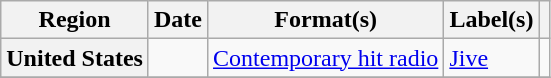<table class="wikitable plainrowheaders" style="text-align:left">
<tr>
<th scope="col">Region</th>
<th scope="col">Date</th>
<th scope="col">Format(s)</th>
<th scope="col">Label(s)</th>
<th scope="col"></th>
</tr>
<tr>
<th scope="row">United States</th>
<td></td>
<td><a href='#'>Contemporary hit radio</a></td>
<td><a href='#'>Jive</a></td>
<td></td>
</tr>
<tr>
</tr>
</table>
